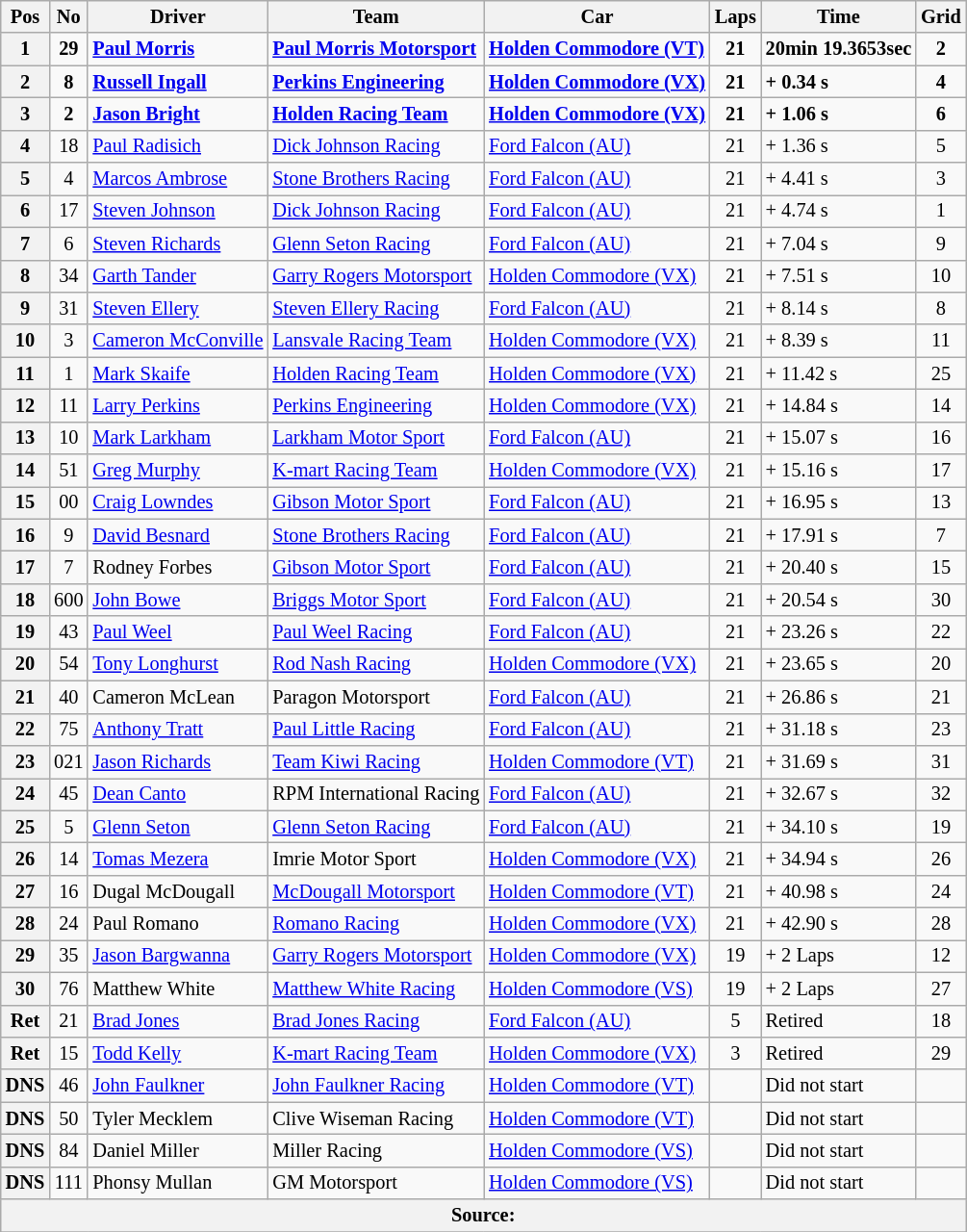<table class="wikitable" style="font-size: 85%;">
<tr>
<th>Pos</th>
<th>No</th>
<th>Driver</th>
<th>Team</th>
<th>Car</th>
<th>Laps</th>
<th>Time</th>
<th>Grid</th>
</tr>
<tr>
<th>1</th>
<td align=center><strong>29</strong></td>
<td><strong> <a href='#'>Paul Morris</a></strong></td>
<td><strong><a href='#'>Paul Morris Motorsport</a></strong></td>
<td><strong><a href='#'>Holden Commodore (VT)</a></strong></td>
<td align=center><strong>21</strong></td>
<td><strong>20min 19.3653sec</strong></td>
<td align=center><strong>2</strong></td>
</tr>
<tr>
<th>2</th>
<td align=center><strong>8</strong></td>
<td><strong> <a href='#'>Russell Ingall</a></strong></td>
<td><strong><a href='#'>Perkins Engineering</a></strong></td>
<td><strong><a href='#'>Holden Commodore (VX)</a></strong></td>
<td align=center><strong>21</strong></td>
<td><strong>+ 0.34 s</strong></td>
<td align=center><strong>4</strong></td>
</tr>
<tr>
<th>3</th>
<td align=center><strong>2</strong></td>
<td><strong> <a href='#'>Jason Bright</a></strong></td>
<td><strong><a href='#'>Holden Racing Team</a></strong></td>
<td><strong><a href='#'>Holden Commodore (VX)</a></strong></td>
<td align=center><strong>21</strong></td>
<td><strong>+ 1.06 s</strong></td>
<td align=center><strong>6</strong></td>
</tr>
<tr>
<th>4</th>
<td align=center>18</td>
<td> <a href='#'>Paul Radisich</a></td>
<td><a href='#'>Dick Johnson Racing</a></td>
<td><a href='#'>Ford Falcon (AU)</a></td>
<td align=center>21</td>
<td>+ 1.36 s</td>
<td align=center>5</td>
</tr>
<tr>
<th>5</th>
<td align=center>4</td>
<td> <a href='#'>Marcos Ambrose</a></td>
<td><a href='#'>Stone Brothers Racing</a></td>
<td><a href='#'>Ford Falcon (AU)</a></td>
<td align=center>21</td>
<td>+ 4.41 s</td>
<td align=center>3</td>
</tr>
<tr>
<th>6</th>
<td align=center>17</td>
<td> <a href='#'>Steven Johnson</a></td>
<td><a href='#'>Dick Johnson Racing</a></td>
<td><a href='#'>Ford Falcon (AU)</a></td>
<td align=center>21</td>
<td>+ 4.74 s</td>
<td align=center>1</td>
</tr>
<tr>
<th>7</th>
<td align=center>6</td>
<td> <a href='#'>Steven Richards</a></td>
<td><a href='#'>Glenn Seton Racing</a></td>
<td><a href='#'>Ford Falcon (AU)</a></td>
<td align=center>21</td>
<td>+ 7.04 s</td>
<td align=center>9</td>
</tr>
<tr>
<th>8</th>
<td align=center>34</td>
<td> <a href='#'>Garth Tander</a></td>
<td><a href='#'>Garry Rogers Motorsport</a></td>
<td><a href='#'>Holden Commodore (VX)</a></td>
<td align=center>21</td>
<td>+ 7.51 s</td>
<td align=center>10</td>
</tr>
<tr>
<th>9</th>
<td align=center>31</td>
<td> <a href='#'>Steven Ellery</a></td>
<td><a href='#'>Steven Ellery Racing</a></td>
<td><a href='#'>Ford Falcon (AU)</a></td>
<td align=center>21</td>
<td>+ 8.14 s</td>
<td align=center>8</td>
</tr>
<tr>
<th>10</th>
<td align=center>3</td>
<td> <a href='#'>Cameron McConville</a></td>
<td><a href='#'>Lansvale Racing Team</a></td>
<td><a href='#'>Holden Commodore (VX)</a></td>
<td align=center>21</td>
<td>+ 8.39 s</td>
<td align=center>11</td>
</tr>
<tr>
<th>11</th>
<td align=center>1</td>
<td> <a href='#'>Mark Skaife</a></td>
<td><a href='#'>Holden Racing Team</a></td>
<td><a href='#'>Holden Commodore (VX)</a></td>
<td align=center>21</td>
<td>+ 11.42 s</td>
<td align=center>25</td>
</tr>
<tr>
<th>12</th>
<td align=center>11</td>
<td> <a href='#'>Larry Perkins</a></td>
<td><a href='#'>Perkins Engineering</a></td>
<td><a href='#'>Holden Commodore (VX)</a></td>
<td align=center>21</td>
<td>+ 14.84 s</td>
<td align=center>14</td>
</tr>
<tr>
<th>13</th>
<td align=center>10</td>
<td> <a href='#'>Mark Larkham</a></td>
<td><a href='#'>Larkham Motor Sport</a></td>
<td><a href='#'>Ford Falcon (AU)</a></td>
<td align=center>21</td>
<td>+ 15.07 s</td>
<td align=center>16</td>
</tr>
<tr>
<th>14</th>
<td align=center>51</td>
<td> <a href='#'>Greg Murphy</a></td>
<td><a href='#'>K-mart Racing Team</a></td>
<td><a href='#'>Holden Commodore (VX)</a></td>
<td align=center>21</td>
<td>+ 15.16 s</td>
<td align=center>17</td>
</tr>
<tr>
<th>15</th>
<td align=center>00</td>
<td> <a href='#'>Craig Lowndes</a></td>
<td><a href='#'>Gibson Motor Sport</a></td>
<td><a href='#'>Ford Falcon (AU)</a></td>
<td align=center>21</td>
<td>+ 16.95 s</td>
<td align=center>13</td>
</tr>
<tr>
<th>16</th>
<td align=center>9</td>
<td> <a href='#'>David Besnard</a></td>
<td><a href='#'>Stone Brothers Racing</a></td>
<td><a href='#'>Ford Falcon (AU)</a></td>
<td align=center>21</td>
<td>+ 17.91 s</td>
<td align=center>7</td>
</tr>
<tr>
<th>17</th>
<td align=center>7</td>
<td> Rodney Forbes</td>
<td><a href='#'>Gibson Motor Sport</a></td>
<td><a href='#'>Ford Falcon (AU)</a></td>
<td align=center>21</td>
<td>+ 20.40 s</td>
<td align=center>15</td>
</tr>
<tr>
<th>18</th>
<td align=center>600</td>
<td> <a href='#'>John Bowe</a></td>
<td><a href='#'>Briggs Motor Sport</a></td>
<td><a href='#'>Ford Falcon (AU)</a></td>
<td align=center>21</td>
<td>+ 20.54 s</td>
<td align=center>30</td>
</tr>
<tr>
<th>19</th>
<td align=center>43</td>
<td> <a href='#'>Paul Weel</a></td>
<td><a href='#'>Paul Weel Racing</a></td>
<td><a href='#'>Ford Falcon (AU)</a></td>
<td align=center>21</td>
<td>+ 23.26 s</td>
<td align=center>22</td>
</tr>
<tr>
<th>20</th>
<td align=center>54</td>
<td> <a href='#'>Tony Longhurst</a></td>
<td><a href='#'>Rod Nash Racing</a></td>
<td><a href='#'>Holden Commodore (VX)</a></td>
<td align=center>21</td>
<td>+ 23.65 s</td>
<td align=center>20</td>
</tr>
<tr>
<th>21</th>
<td align=center>40</td>
<td> Cameron McLean</td>
<td>Paragon Motorsport</td>
<td><a href='#'>Ford Falcon (AU)</a></td>
<td align=center>21</td>
<td>+ 26.86 s</td>
<td align=center>21</td>
</tr>
<tr>
<th>22</th>
<td align=center>75</td>
<td> <a href='#'>Anthony Tratt</a></td>
<td><a href='#'>Paul Little Racing</a></td>
<td><a href='#'>Ford Falcon (AU)</a></td>
<td align=center>21</td>
<td>+ 31.18 s</td>
<td align=center>23</td>
</tr>
<tr>
<th>23</th>
<td align=center>021</td>
<td> <a href='#'>Jason Richards</a></td>
<td><a href='#'>Team Kiwi Racing</a></td>
<td><a href='#'>Holden Commodore (VT)</a></td>
<td align=center>21</td>
<td>+ 31.69 s</td>
<td align=center>31</td>
</tr>
<tr>
<th>24</th>
<td align=center>45</td>
<td> <a href='#'>Dean Canto</a></td>
<td>RPM International Racing</td>
<td><a href='#'>Ford Falcon (AU)</a></td>
<td align=center>21</td>
<td>+ 32.67 s</td>
<td align=center>32</td>
</tr>
<tr>
<th>25</th>
<td align=center>5</td>
<td> <a href='#'>Glenn Seton</a></td>
<td><a href='#'>Glenn Seton Racing</a></td>
<td><a href='#'>Ford Falcon (AU)</a></td>
<td align=center>21</td>
<td>+ 34.10 s</td>
<td align=center>19</td>
</tr>
<tr>
<th>26</th>
<td align=center>14</td>
<td> <a href='#'>Tomas Mezera</a></td>
<td>Imrie Motor Sport</td>
<td><a href='#'>Holden Commodore (VX)</a></td>
<td align=center>21</td>
<td>+ 34.94 s</td>
<td align=center>26</td>
</tr>
<tr>
<th>27</th>
<td align=center>16</td>
<td> Dugal McDougall</td>
<td><a href='#'>McDougall Motorsport</a></td>
<td><a href='#'>Holden Commodore (VT)</a></td>
<td align=center>21</td>
<td>+ 40.98 s</td>
<td align=center>24</td>
</tr>
<tr>
<th>28</th>
<td align=center>24</td>
<td> Paul Romano</td>
<td><a href='#'>Romano Racing</a></td>
<td><a href='#'>Holden Commodore (VX)</a></td>
<td align=center>21</td>
<td>+ 42.90 s</td>
<td align=center>28</td>
</tr>
<tr>
<th>29</th>
<td align=center>35</td>
<td> <a href='#'>Jason Bargwanna</a></td>
<td><a href='#'>Garry Rogers Motorsport</a></td>
<td><a href='#'>Holden Commodore (VX)</a></td>
<td align=center>19</td>
<td>+ 2 Laps</td>
<td align=center>12</td>
</tr>
<tr>
<th>30</th>
<td align=center>76</td>
<td> Matthew White</td>
<td><a href='#'>Matthew White Racing</a></td>
<td><a href='#'>Holden Commodore (VS)</a></td>
<td align=center>19</td>
<td>+ 2 Laps</td>
<td align=center>27</td>
</tr>
<tr>
<th>Ret</th>
<td align=center>21</td>
<td> <a href='#'>Brad Jones</a></td>
<td><a href='#'>Brad Jones Racing</a></td>
<td><a href='#'>Ford Falcon (AU)</a></td>
<td align=center>5</td>
<td>Retired</td>
<td align=center>18</td>
</tr>
<tr>
<th>Ret</th>
<td align=center>15</td>
<td> <a href='#'>Todd Kelly</a></td>
<td><a href='#'>K-mart Racing Team</a></td>
<td><a href='#'>Holden Commodore (VX)</a></td>
<td align=center>3</td>
<td>Retired</td>
<td align=center>29</td>
</tr>
<tr>
<th>DNS</th>
<td align=center>46</td>
<td> <a href='#'>John Faulkner</a></td>
<td><a href='#'>John Faulkner Racing</a></td>
<td><a href='#'>Holden Commodore (VT)</a></td>
<td align=center></td>
<td>Did not start</td>
<td align=center></td>
</tr>
<tr>
<th>DNS</th>
<td align=center>50</td>
<td> Tyler Mecklem</td>
<td>Clive Wiseman Racing</td>
<td><a href='#'>Holden Commodore (VT)</a></td>
<td align=center></td>
<td>Did not start</td>
<td align=center></td>
</tr>
<tr>
<th>DNS</th>
<td align=center>84</td>
<td> Daniel Miller</td>
<td>Miller Racing</td>
<td><a href='#'>Holden Commodore (VS)</a></td>
<td align=center></td>
<td>Did not start</td>
<td align=center></td>
</tr>
<tr>
<th>DNS</th>
<td align=center>111</td>
<td> Phonsy Mullan</td>
<td>GM Motorsport</td>
<td><a href='#'>Holden Commodore (VS)</a></td>
<td align=center></td>
<td>Did not start</td>
<td align=center></td>
</tr>
<tr>
<th colspan=8>Source:</th>
</tr>
<tr>
</tr>
</table>
